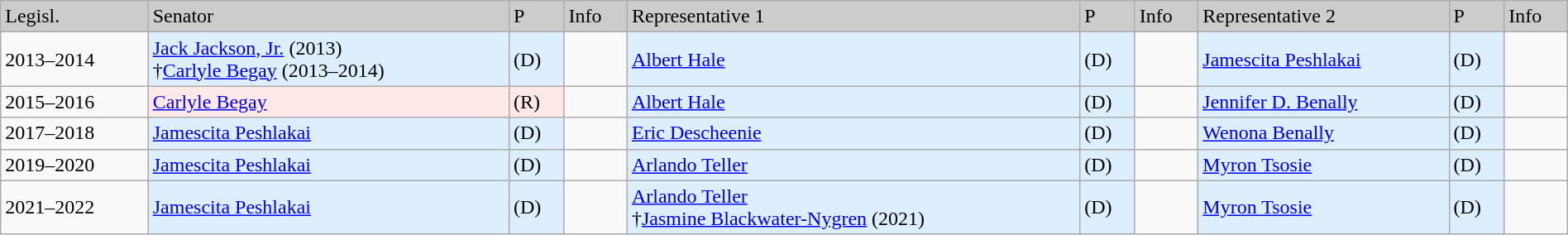<table class=wikitable width="100%" border="1">
<tr style="background-color:#cccccc;">
<td>Legisl.</td>
<td>Senator</td>
<td>P</td>
<td>Info</td>
<td>Representative 1</td>
<td>P</td>
<td>Info</td>
<td>Representative 2</td>
<td>P</td>
<td>Info</td>
</tr>
<tr>
<td>2013–2014</td>
<td style="background:#DDEEFF"><a href='#'>Jack Jackson, Jr.</a> (2013)<br>†<a href='#'>Carlyle Begay</a> (2013–2014)</td>
<td style="background:#DDEEFF">(D)</td>
<td></td>
<td style="background:#DDEEFF"><a href='#'>Albert Hale</a></td>
<td style="background:#DDEEFF">(D)</td>
<td></td>
<td style="background:#DDEEFF"><a href='#'>Jamescita Peshlakai</a></td>
<td style="background:#DDEEFF">(D)</td>
<td></td>
</tr>
<tr>
<td>2015–2016</td>
<td style="background:#FFE8E8"><a href='#'>Carlyle Begay</a></td>
<td style="background:#FFE8E8">(R)</td>
<td></td>
<td style="background:#DDEEFF"><a href='#'>Albert Hale</a></td>
<td style="background:#DDEEFF">(D)</td>
<td></td>
<td style="background:#DDEEFF"><a href='#'>Jennifer D. Benally</a></td>
<td style="background:#DDEEFF">(D)</td>
<td></td>
</tr>
<tr>
<td>2017–2018</td>
<td style="background:#DDEEFF"><a href='#'>Jamescita Peshlakai</a></td>
<td style="background:#DDEEFF">(D)</td>
<td></td>
<td style="background:#DDEEFF"><a href='#'>Eric Descheenie</a></td>
<td style="background:#DDEEFF">(D)</td>
<td></td>
<td style="background:#DDEEFF"><a href='#'>Wenona Benally</a></td>
<td style="background:#DDEEFF">(D)</td>
<td></td>
</tr>
<tr>
<td>2019–2020</td>
<td style="background:#DDEEFF"><a href='#'>Jamescita Peshlakai</a></td>
<td style="background:#DDEEFF">(D)</td>
<td></td>
<td style="background:#DDEEFF"><a href='#'>Arlando Teller</a></td>
<td style="background:#DDEEFF">(D)</td>
<td></td>
<td style="background:#DDEEFF"><a href='#'>Myron Tsosie</a></td>
<td style="background:#DDEEFF">(D)</td>
<td></td>
</tr>
<tr>
<td>2021–2022</td>
<td style="background:#DDEEFF"><a href='#'>Jamescita Peshlakai</a></td>
<td style="background:#DDEEFF">(D)</td>
<td></td>
<td style="background:#DDEEFF"><a href='#'>Arlando Teller</a><br>†<a href='#'>Jasmine Blackwater-Nygren</a> (2021)</td>
<td style="background:#DDEEFF">(D)</td>
<td></td>
<td style="background:#DDEEFF"><a href='#'>Myron Tsosie</a></td>
<td style="background:#DDEEFF">(D)</td>
<td></td>
</tr>
</table>
